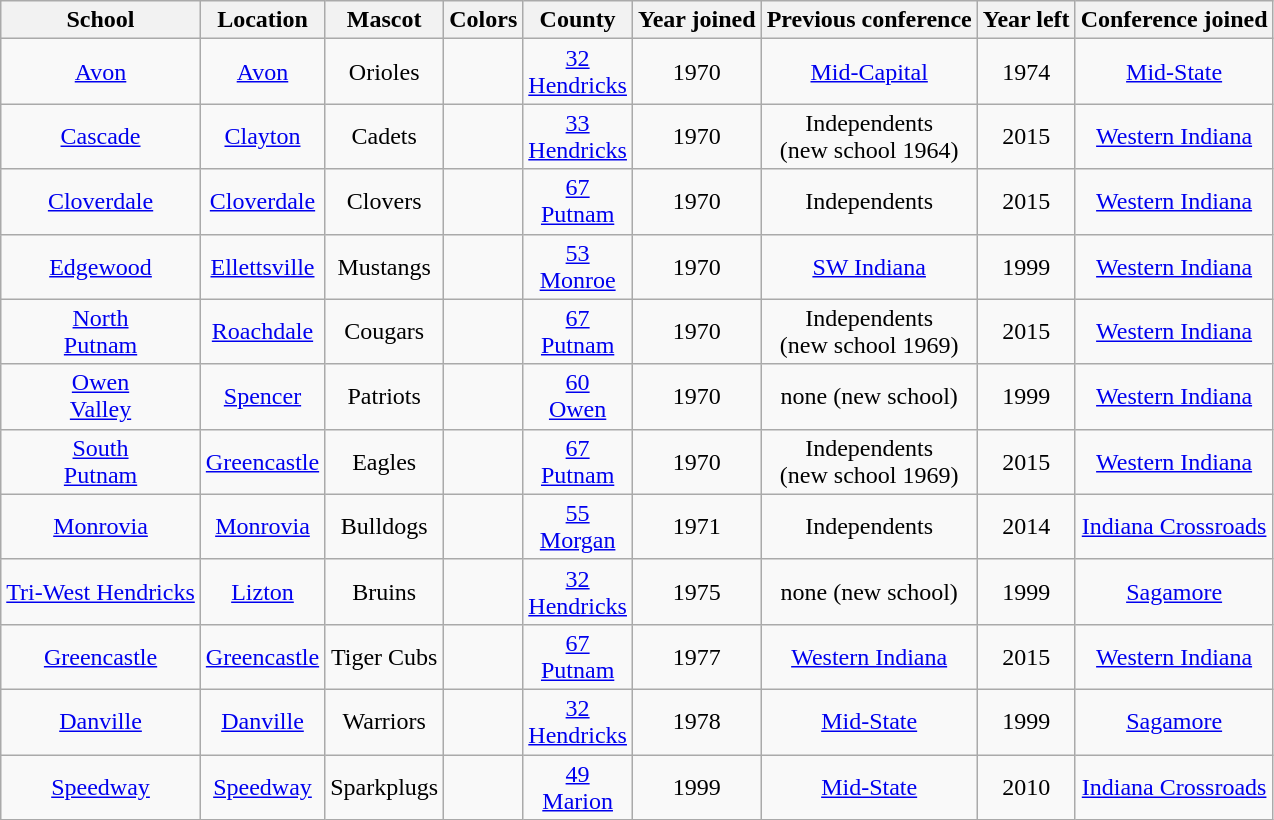<table class="wikitable" style="text-align:center;">
<tr>
<th>School</th>
<th>Location</th>
<th>Mascot</th>
<th>Colors</th>
<th>County</th>
<th>Year joined</th>
<th>Previous conference</th>
<th>Year left</th>
<th>Conference joined</th>
</tr>
<tr>
<td><a href='#'>Avon</a></td>
<td><a href='#'>Avon</a></td>
<td>Orioles</td>
<td> </td>
<td><a href='#'>32 <br> Hendricks</a></td>
<td>1970</td>
<td><a href='#'>Mid-Capital</a></td>
<td>1974</td>
<td><a href='#'>Mid-State</a></td>
</tr>
<tr>
<td><a href='#'>Cascade</a></td>
<td><a href='#'>Clayton</a></td>
<td>Cadets</td>
<td> </td>
<td><a href='#'>33 <br> Hendricks</a></td>
<td>1970</td>
<td>Independents<br>(new school 1964)</td>
<td>2015</td>
<td><a href='#'>Western Indiana</a></td>
</tr>
<tr>
<td><a href='#'>Cloverdale</a></td>
<td><a href='#'>Cloverdale</a></td>
<td>Clovers</td>
<td> </td>
<td><a href='#'>67 <br> Putnam</a></td>
<td>1970</td>
<td>Independents</td>
<td>2015</td>
<td><a href='#'>Western Indiana</a></td>
</tr>
<tr>
<td><a href='#'>Edgewood</a></td>
<td><a href='#'>Ellettsville</a></td>
<td>Mustangs</td>
<td>  </td>
<td><a href='#'>53 <br> Monroe</a></td>
<td>1970</td>
<td><a href='#'>SW Indiana</a></td>
<td>1999</td>
<td><a href='#'>Western Indiana</a></td>
</tr>
<tr>
<td><a href='#'>North <br> Putnam</a></td>
<td><a href='#'>Roachdale</a></td>
<td>Cougars</td>
<td> </td>
<td><a href='#'>67 <br> Putnam</a></td>
<td>1970</td>
<td>Independents<br>(new school 1969)</td>
<td>2015</td>
<td><a href='#'>Western Indiana</a></td>
</tr>
<tr>
<td><a href='#'>Owen<br>Valley</a></td>
<td><a href='#'>Spencer</a></td>
<td>Patriots</td>
<td>  </td>
<td><a href='#'>60 <br> Owen</a></td>
<td>1970</td>
<td>none (new school)</td>
<td>1999</td>
<td><a href='#'>Western Indiana</a></td>
</tr>
<tr>
<td><a href='#'>South <br> Putnam</a></td>
<td><a href='#'>Greencastle</a></td>
<td>Eagles</td>
<td> </td>
<td><a href='#'>67 <br> Putnam</a></td>
<td>1970</td>
<td>Independents<br>(new school 1969)</td>
<td>2015</td>
<td><a href='#'>Western Indiana</a></td>
</tr>
<tr>
<td><a href='#'>Monrovia</a></td>
<td><a href='#'>Monrovia</a></td>
<td>Bulldogs</td>
<td> </td>
<td><a href='#'>55 <br> Morgan</a></td>
<td>1971</td>
<td>Independents</td>
<td>2014</td>
<td><a href='#'>Indiana Crossroads</a></td>
</tr>
<tr>
<td><a href='#'>Tri-West Hendricks</a></td>
<td><a href='#'>Lizton</a></td>
<td>Bruins</td>
<td> </td>
<td><a href='#'>32 <br> Hendricks</a></td>
<td>1975</td>
<td>none (new school)</td>
<td>1999</td>
<td><a href='#'>Sagamore</a></td>
</tr>
<tr>
<td><a href='#'>Greencastle</a></td>
<td><a href='#'>Greencastle</a></td>
<td>Tiger Cubs</td>
<td> </td>
<td><a href='#'>67 <br> Putnam</a></td>
<td>1977</td>
<td><a href='#'>Western Indiana</a></td>
<td>2015</td>
<td><a href='#'>Western Indiana</a></td>
</tr>
<tr>
<td><a href='#'>Danville</a></td>
<td><a href='#'>Danville</a></td>
<td>Warriors</td>
<td> </td>
<td><a href='#'>32 <br> Hendricks</a></td>
<td>1978</td>
<td><a href='#'>Mid-State</a></td>
<td>1999</td>
<td><a href='#'>Sagamore</a></td>
</tr>
<tr>
<td><a href='#'>Speedway</a></td>
<td><a href='#'>Speedway</a></td>
<td>Sparkplugs</td>
<td> </td>
<td><a href='#'>49 <br> Marion</a></td>
<td>1999</td>
<td><a href='#'>Mid-State</a></td>
<td>2010</td>
<td><a href='#'>Indiana Crossroads</a></td>
</tr>
</table>
